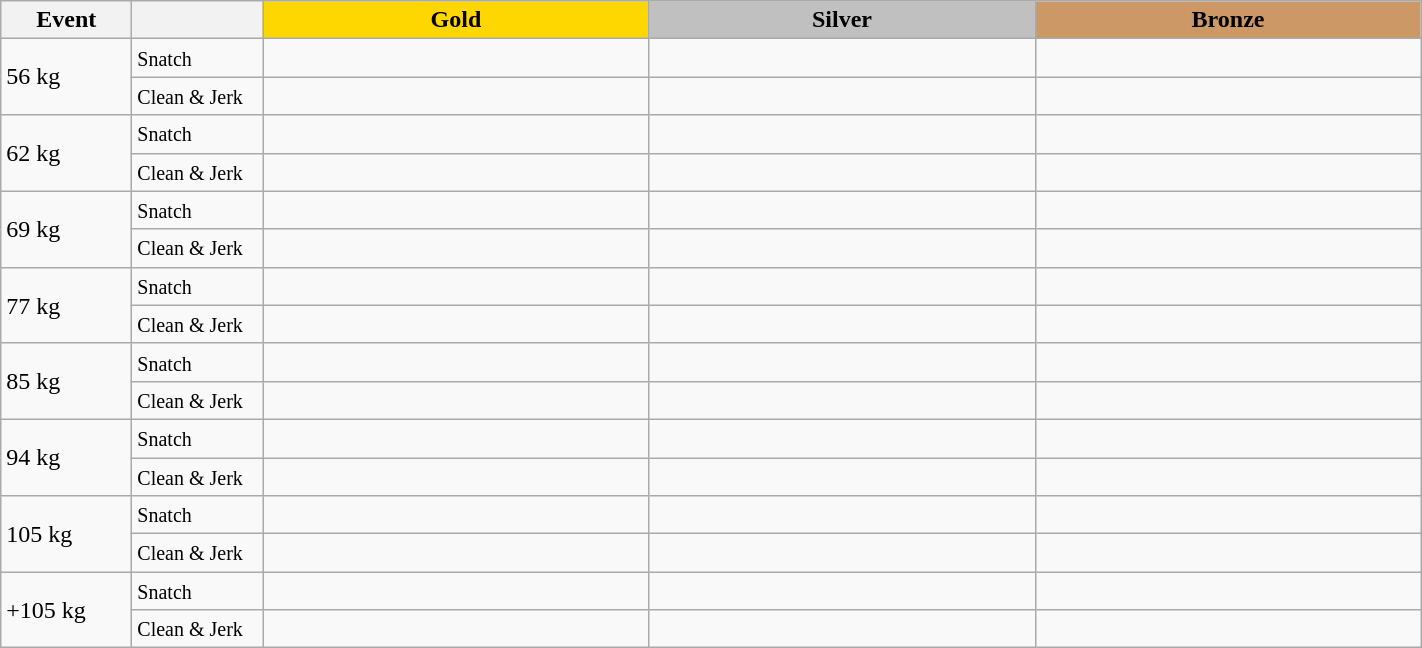<table class="wikitable">
<tr>
<th width=80>Event</th>
<th width=80></th>
<td bgcolor=gold align="center" colspan=1 width=250><strong>Gold</strong></td>
<td bgcolor=silver align="center" colspan=1 width=250><strong>Silver</strong></td>
<td bgcolor=#cc9966 colspan=1 align="center" width=250><strong>Bronze</strong></td>
</tr>
<tr>
<td rowspan=2>56 kg<br></td>
<td><small>Snatch</small></td>
<td></td>
<td></td>
<td></td>
</tr>
<tr>
<td><small>Clean & Jerk</small></td>
<td></td>
<td></td>
<td></td>
</tr>
<tr>
<td rowspan=2>62 kg<br></td>
<td><small>Snatch</small></td>
<td></td>
<td></td>
<td></td>
</tr>
<tr>
<td><small>Clean & Jerk</small></td>
<td></td>
<td></td>
<td></td>
</tr>
<tr>
<td rowspan=2>69 kg<br></td>
<td><small>Snatch</small></td>
<td></td>
<td></td>
<td></td>
</tr>
<tr>
<td><small>Clean & Jerk</small></td>
<td></td>
<td></td>
<td></td>
</tr>
<tr>
<td rowspan=2>77 kg<br></td>
<td><small>Snatch</small></td>
<td></td>
<td></td>
<td></td>
</tr>
<tr>
<td><small>Clean & Jerk</small></td>
<td></td>
<td></td>
<td></td>
</tr>
<tr>
<td rowspan=2>85 kg<br></td>
<td><small>Snatch</small></td>
<td></td>
<td></td>
<td></td>
</tr>
<tr>
<td><small>Clean & Jerk</small></td>
<td></td>
<td></td>
<td></td>
</tr>
<tr>
<td rowspan=2>94 kg<br></td>
<td><small>Snatch</small></td>
<td></td>
<td></td>
<td></td>
</tr>
<tr>
<td><small>Clean & Jerk</small></td>
<td></td>
<td></td>
<td></td>
</tr>
<tr>
<td rowspan=2>105 kg<br></td>
<td><small>Snatch</small></td>
<td></td>
<td></td>
<td></td>
</tr>
<tr>
<td><small>Clean & Jerk</small></td>
<td></td>
<td></td>
<td></td>
</tr>
<tr>
<td rowspan=2>+105 kg<br></td>
<td><small>Snatch</small></td>
<td></td>
<td></td>
<td></td>
</tr>
<tr>
<td><small>Clean & Jerk</small></td>
<td></td>
<td></td>
<td></td>
</tr>
</table>
